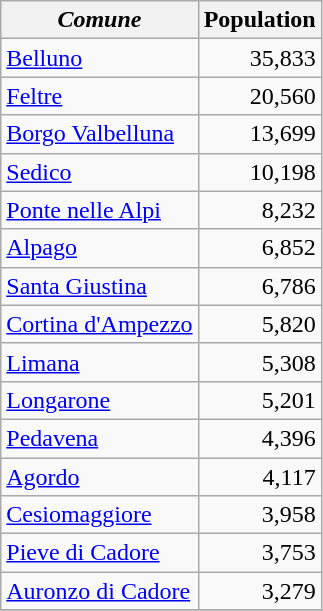<table class="wikitable">
<tr>
<th><em>Comune</em></th>
<th>Population</th>
</tr>
<tr>
<td><a href='#'>Belluno</a></td>
<td align="right">35,833</td>
</tr>
<tr>
<td><a href='#'>Feltre</a></td>
<td align="right">20,560</td>
</tr>
<tr>
<td><a href='#'>Borgo Valbelluna</a></td>
<td align="right">13,699</td>
</tr>
<tr>
<td><a href='#'>Sedico</a></td>
<td align="right">10,198</td>
</tr>
<tr>
<td><a href='#'>Ponte nelle Alpi</a></td>
<td align="right">8,232</td>
</tr>
<tr>
<td><a href='#'>Alpago</a></td>
<td align="right">6,852</td>
</tr>
<tr>
<td><a href='#'>Santa Giustina</a></td>
<td align="right">6,786</td>
</tr>
<tr>
<td><a href='#'>Cortina d'Ampezzo</a></td>
<td align="right">5,820</td>
</tr>
<tr>
<td><a href='#'>Limana</a></td>
<td align="right">5,308</td>
</tr>
<tr>
<td><a href='#'>Longarone</a></td>
<td align="right">5,201</td>
</tr>
<tr>
<td><a href='#'>Pedavena</a></td>
<td align="right">4,396</td>
</tr>
<tr>
<td><a href='#'>Agordo</a></td>
<td align="right">4,117</td>
</tr>
<tr>
<td><a href='#'>Cesiomaggiore</a></td>
<td align="right">3,958</td>
</tr>
<tr>
<td><a href='#'>Pieve di Cadore</a></td>
<td align="right">3,753</td>
</tr>
<tr>
<td><a href='#'>Auronzo di Cadore</a></td>
<td align="right">3,279</td>
</tr>
<tr>
</tr>
</table>
